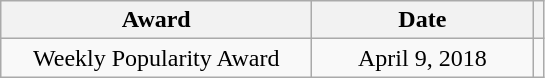<table class="wikitable" style="table-layout: fixed; margin-right:0; text-align:center">
<tr>
<th width="200">Award</th>
<th width="140">Date</th>
<th></th>
</tr>
<tr>
<td align="center">Weekly Popularity Award</td>
<td align="center">April 9, 2018</td>
<td align="center"></td>
</tr>
</table>
